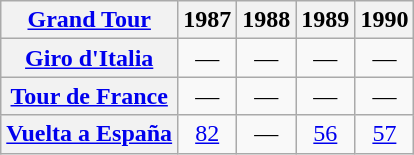<table class="wikitable plainrowheaders">
<tr>
<th scope="col"><a href='#'>Grand Tour</a></th>
<th scope="col">1987</th>
<th scope="col">1988</th>
<th scope="col">1989</th>
<th scope="col">1990</th>
</tr>
<tr style="text-align:center;">
<th scope="row"> <a href='#'>Giro d'Italia</a></th>
<td>—</td>
<td>—</td>
<td>—</td>
<td>—</td>
</tr>
<tr style="text-align:center;">
<th scope="row"> <a href='#'>Tour de France</a></th>
<td>—</td>
<td>—</td>
<td>—</td>
<td>—</td>
</tr>
<tr style="text-align:center;">
<th scope="row"> <a href='#'>Vuelta a España</a></th>
<td><a href='#'>82</a></td>
<td>—</td>
<td><a href='#'>56</a></td>
<td><a href='#'>57</a></td>
</tr>
</table>
